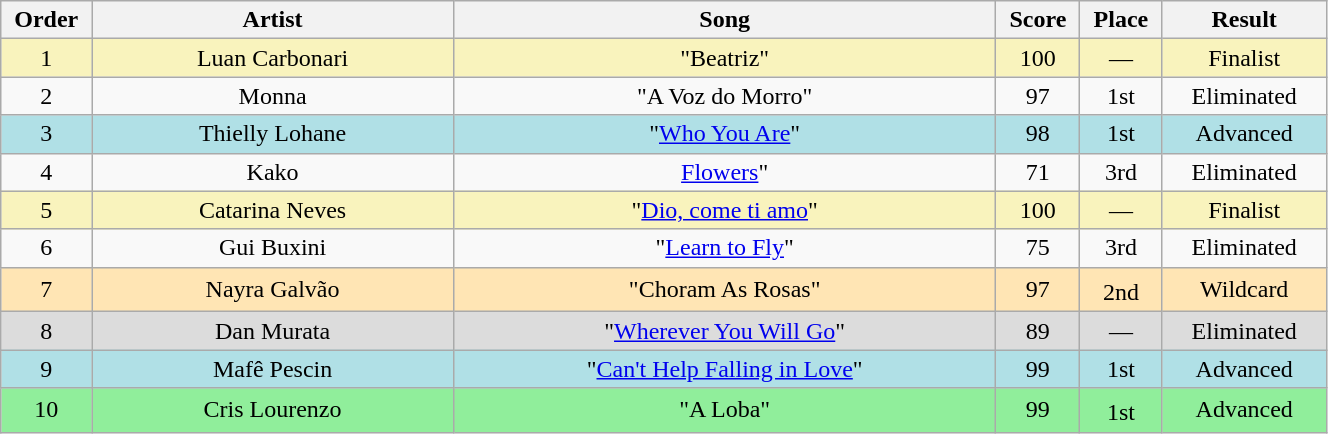<table class="wikitable" style="text-align:center; width:70%;">
<tr>
<th scope="col" width="05%">Order</th>
<th scope="col" width="22%">Artist</th>
<th scope="col" width="33%">Song</th>
<th scope="col" width="05%">Score</th>
<th scope="col" width="05%">Place</th>
<th scope="col" width="10%">Result</th>
</tr>
<tr bgcolor=F9F3BD>
<td>1</td>
<td>Luan Carbonari</td>
<td>"Beatriz"</td>
<td>100</td>
<td>—</td>
<td>Finalist</td>
</tr>
<tr>
<td>2</td>
<td>Monna</td>
<td>"A Voz do Morro"</td>
<td>97</td>
<td>1st</td>
<td>Eliminated</td>
</tr>
<tr bgcolor=B0E0E6>
<td>3</td>
<td>Thielly Lohane</td>
<td>"<a href='#'>Who You Are</a>"</td>
<td>98</td>
<td>1st</td>
<td>Advanced</td>
</tr>
<tr>
<td>4</td>
<td>Kako</td>
<td><a href='#'>Flowers</a>"</td>
<td>71</td>
<td>3rd</td>
<td>Eliminated</td>
</tr>
<tr bgcolor=F9F3BD>
<td>5</td>
<td>Catarina Neves</td>
<td>"<a href='#'>Dio, come ti amo</a>"</td>
<td>100</td>
<td>—</td>
<td>Finalist</td>
</tr>
<tr>
<td>6</td>
<td>Gui Buxini</td>
<td>"<a href='#'>Learn to Fly</a>"</td>
<td>75</td>
<td>3rd</td>
<td>Eliminated</td>
</tr>
<tr bgcolor=FFE5B4>
<td>7</td>
<td>Nayra Galvão</td>
<td>"Choram As Rosas"</td>
<td>97</td>
<td>2nd<sup></sup></td>
<td>Wildcard</td>
</tr>
<tr bgcolor=DCDCDC>
<td>8</td>
<td>Dan Murata</td>
<td>"<a href='#'>Wherever You Will Go</a>"</td>
<td>89</td>
<td>—</td>
<td>Eliminated</td>
</tr>
<tr bgcolor=B0E0E6>
<td>9</td>
<td>Mafê Pescin</td>
<td>"<a href='#'>Can't Help Falling in Love</a>"</td>
<td>99</td>
<td>1st</td>
<td>Advanced</td>
</tr>
<tr bgcolor=90EE9B>
<td>10</td>
<td>Cris Lourenzo</td>
<td>"A Loba"</td>
<td>99</td>
<td>1st<sup></sup></td>
<td>Advanced</td>
</tr>
</table>
